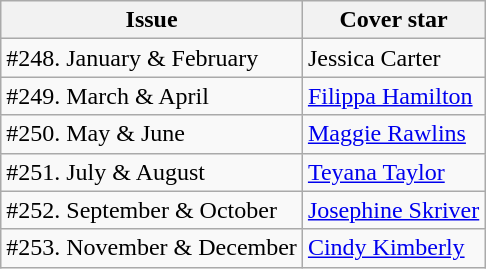<table class="sortable wikitable">
<tr>
<th>Issue</th>
<th>Cover star</th>
</tr>
<tr>
<td>#248. January & February</td>
<td>Jessica Carter</td>
</tr>
<tr>
<td>#249. March & April</td>
<td><a href='#'>Filippa Hamilton</a></td>
</tr>
<tr>
<td>#250. May & June</td>
<td><a href='#'>Maggie Rawlins</a></td>
</tr>
<tr>
<td>#251. July & August</td>
<td><a href='#'>Teyana Taylor</a></td>
</tr>
<tr>
<td>#252. September & October</td>
<td><a href='#'>Josephine Skriver</a></td>
</tr>
<tr>
<td>#253. November & December</td>
<td><a href='#'>Cindy Kimberly</a></td>
</tr>
</table>
